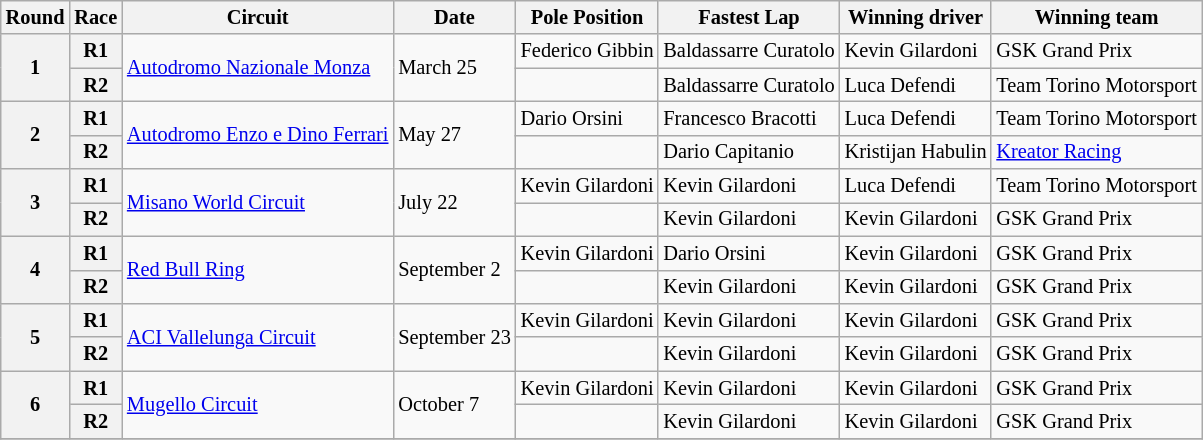<table class="wikitable" style="font-size:85%;">
<tr>
<th>Round</th>
<th>Race</th>
<th>Circuit</th>
<th>Date</th>
<th>Pole Position</th>
<th>Fastest Lap</th>
<th>Winning driver</th>
<th>Winning team</th>
</tr>
<tr>
<th rowspan=2>1</th>
<th>R1</th>
<td nowrap rowspan=2> <a href='#'>Autodromo Nazionale Monza</a></td>
<td nowrap rowspan=2>March 25</td>
<td nowrap> Federico Gibbin</td>
<td nowrap> Baldassarre Curatolo</td>
<td nowrap> Kevin Gilardoni</td>
<td nowrap> GSK Grand Prix</td>
</tr>
<tr>
<th>R2</th>
<td nowrap></td>
<td nowrap> Baldassarre Curatolo</td>
<td nowrap> Luca Defendi</td>
<td nowrap> Team Torino Motorsport</td>
</tr>
<tr>
<th rowspan=2>2</th>
<th>R1</th>
<td nowrap rowspan=2> <a href='#'>Autodromo Enzo e Dino Ferrari</a></td>
<td nowrap rowspan=2>May 27</td>
<td nowrap> Dario Orsini</td>
<td nowrap> Francesco Bracotti</td>
<td nowrap> Luca Defendi</td>
<td nowrap> Team Torino Motorsport</td>
</tr>
<tr>
<th>R2</th>
<td nowrap></td>
<td nowrap> Dario Capitanio</td>
<td nowrap> Kristijan Habulin</td>
<td nowrap> <a href='#'>Kreator Racing</a></td>
</tr>
<tr>
<th rowspan=2>3</th>
<th>R1</th>
<td nowrap rowspan=2> <a href='#'>Misano World Circuit</a></td>
<td nowrap rowspan=2>July 22</td>
<td nowrap> Kevin Gilardoni</td>
<td nowrap> Kevin Gilardoni</td>
<td nowrap> Luca Defendi</td>
<td nowrap> Team Torino Motorsport</td>
</tr>
<tr>
<th>R2</th>
<td nowrap></td>
<td nowrap> Kevin Gilardoni</td>
<td nowrap> Kevin Gilardoni</td>
<td nowrap> GSK Grand Prix</td>
</tr>
<tr>
<th rowspan=2>4</th>
<th>R1</th>
<td nowrap rowspan=2> <a href='#'>Red Bull Ring</a></td>
<td nowrap rowspan=2>September 2</td>
<td nowrap> Kevin Gilardoni</td>
<td nowrap> Dario Orsini</td>
<td nowrap> Kevin Gilardoni</td>
<td nowrap> GSK Grand Prix</td>
</tr>
<tr>
<th>R2</th>
<td nowrap></td>
<td nowrap> Kevin Gilardoni</td>
<td nowrap> Kevin Gilardoni</td>
<td nowrap> GSK Grand Prix</td>
</tr>
<tr>
<th rowspan=2>5</th>
<th>R1</th>
<td nowrap rowspan=2> <a href='#'>ACI Vallelunga Circuit</a></td>
<td nowrap rowspan=2>September 23</td>
<td nowrap> Kevin Gilardoni</td>
<td nowrap> Kevin Gilardoni</td>
<td nowrap> Kevin Gilardoni</td>
<td nowrap> GSK Grand Prix</td>
</tr>
<tr>
<th>R2</th>
<td nowrap></td>
<td nowrap> Kevin Gilardoni</td>
<td nowrap> Kevin Gilardoni</td>
<td nowrap> GSK Grand Prix</td>
</tr>
<tr>
<th rowspan=2>6</th>
<th>R1</th>
<td nowrap rowspan=2> <a href='#'>Mugello Circuit</a></td>
<td nowrap rowspan=2>October 7</td>
<td nowrap> Kevin Gilardoni</td>
<td nowrap> Kevin Gilardoni</td>
<td nowrap> Kevin Gilardoni</td>
<td nowrap> GSK Grand Prix</td>
</tr>
<tr>
<th>R2</th>
<td nowrap></td>
<td nowrap> Kevin Gilardoni</td>
<td nowrap> Kevin Gilardoni</td>
<td nowrap> GSK Grand Prix</td>
</tr>
<tr>
</tr>
</table>
